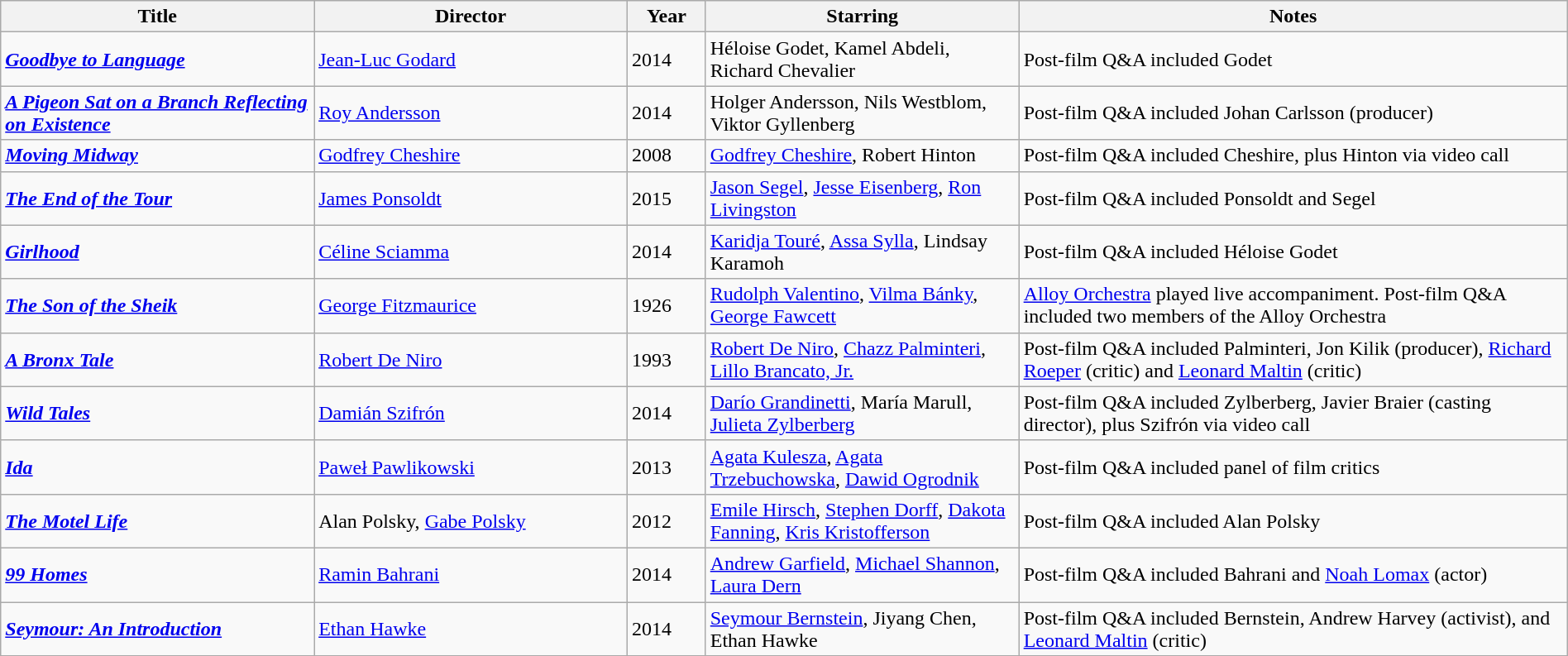<table class="wikitable sortable" style="width:100%;">
<tr>
<th style="width:20%;">Title</th>
<th style="width:20%;">Director</th>
<th style="width:5%;">Year</th>
<th style="width:20%;">Starring</th>
<th style="width:35%;">Notes</th>
</tr>
<tr>
<td><strong><em><a href='#'>Goodbye to Language</a></em></strong></td>
<td><a href='#'>Jean-Luc Godard</a></td>
<td>2014</td>
<td>Héloise Godet, Kamel Abdeli, Richard Chevalier</td>
<td>Post-film Q&A included Godet</td>
</tr>
<tr>
<td><strong><em><a href='#'>A Pigeon Sat on a Branch Reflecting on Existence</a></em></strong></td>
<td><a href='#'>Roy Andersson</a></td>
<td>2014</td>
<td>Holger Andersson, Nils Westblom, Viktor Gyllenberg</td>
<td>Post-film Q&A included Johan Carlsson (producer)</td>
</tr>
<tr>
<td><strong><em><a href='#'>Moving Midway</a></em></strong></td>
<td><a href='#'>Godfrey Cheshire</a></td>
<td>2008</td>
<td><a href='#'>Godfrey Cheshire</a>, Robert Hinton</td>
<td>Post-film Q&A included Cheshire, plus Hinton via video call</td>
</tr>
<tr>
<td><strong><em><a href='#'>The End of the Tour</a></em></strong></td>
<td><a href='#'>James Ponsoldt</a></td>
<td>2015</td>
<td><a href='#'>Jason Segel</a>, <a href='#'>Jesse Eisenberg</a>, <a href='#'>Ron Livingston</a></td>
<td>Post-film Q&A included Ponsoldt and Segel</td>
</tr>
<tr>
<td><strong><em><a href='#'>Girlhood</a></em></strong></td>
<td><a href='#'>Céline Sciamma</a></td>
<td>2014</td>
<td><a href='#'>Karidja Touré</a>, <a href='#'>Assa Sylla</a>, Lindsay Karamoh</td>
<td>Post-film Q&A included Héloise Godet</td>
</tr>
<tr>
<td><strong><em><a href='#'>The Son of the Sheik</a></em></strong></td>
<td><a href='#'>George Fitzmaurice</a></td>
<td>1926</td>
<td><a href='#'>Rudolph Valentino</a>, <a href='#'>Vilma Bánky</a>, <a href='#'>George Fawcett</a></td>
<td><a href='#'>Alloy Orchestra</a> played live accompaniment. Post-film Q&A included two members of the Alloy Orchestra</td>
</tr>
<tr>
<td><strong><em><a href='#'>A Bronx Tale</a></em></strong></td>
<td><a href='#'>Robert De Niro</a></td>
<td>1993</td>
<td><a href='#'>Robert De Niro</a>, <a href='#'>Chazz Palminteri</a>, <a href='#'>Lillo Brancato, Jr.</a></td>
<td>Post-film Q&A included Palminteri, Jon Kilik (producer), <a href='#'>Richard Roeper</a> (critic) and <a href='#'>Leonard Maltin</a> (critic)</td>
</tr>
<tr>
<td><strong><em><a href='#'>Wild Tales</a></em></strong></td>
<td><a href='#'>Damián Szifrón</a></td>
<td>2014</td>
<td><a href='#'>Darío Grandinetti</a>, María Marull, <a href='#'>Julieta Zylberberg</a></td>
<td>Post-film Q&A included Zylberberg, Javier Braier (casting director), plus Szifrón via video call</td>
</tr>
<tr>
<td><strong><em><a href='#'>Ida</a></em></strong></td>
<td><a href='#'>Paweł Pawlikowski</a></td>
<td>2013</td>
<td><a href='#'>Agata Kulesza</a>, <a href='#'>Agata Trzebuchowska</a>, <a href='#'>Dawid Ogrodnik</a></td>
<td>Post-film Q&A included panel of film critics</td>
</tr>
<tr>
<td><strong><em><a href='#'>The Motel Life</a></em></strong></td>
<td>Alan Polsky, <a href='#'>Gabe Polsky</a></td>
<td>2012</td>
<td><a href='#'>Emile Hirsch</a>, <a href='#'>Stephen Dorff</a>, <a href='#'>Dakota Fanning</a>, <a href='#'>Kris Kristofferson</a></td>
<td>Post-film Q&A included Alan Polsky</td>
</tr>
<tr>
<td><strong><em><a href='#'>99 Homes</a></em></strong></td>
<td><a href='#'>Ramin Bahrani</a></td>
<td>2014</td>
<td><a href='#'>Andrew Garfield</a>, <a href='#'>Michael Shannon</a>, <a href='#'>Laura Dern</a></td>
<td>Post-film Q&A included Bahrani and <a href='#'>Noah Lomax</a> (actor)</td>
</tr>
<tr>
<td><strong><em><a href='#'>Seymour: An Introduction</a></em></strong></td>
<td><a href='#'>Ethan Hawke</a></td>
<td>2014</td>
<td><a href='#'>Seymour Bernstein</a>, Jiyang Chen, Ethan Hawke</td>
<td>Post-film Q&A included Bernstein, Andrew Harvey (activist), and <a href='#'>Leonard Maltin</a> (critic)</td>
</tr>
<tr>
</tr>
</table>
